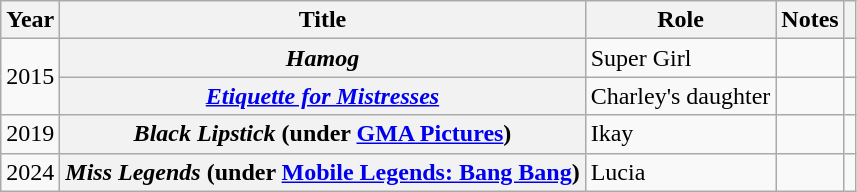<table class="wikitable sortable plainrowheaders">
<tr>
<th scope="col">Year</th>
<th scope="col">Title</th>
<th scope="col">Role</th>
<th scope="col" class="unsortable">Notes</th>
<th scope="col" class="unsortable"></th>
</tr>
<tr>
<td rowspan="2">2015</td>
<th scope="row"><em>Hamog</em></th>
<td>Super Girl</td>
<td></td>
<td style="text-align:center;"></td>
</tr>
<tr>
<th scope="row"><em><a href='#'>Etiquette for Mistresses</a></em></th>
<td>Charley's daughter</td>
<td></td>
<td style="text-align:center;"></td>
</tr>
<tr>
<td>2019</td>
<th scope="row"><em>Black Lipstick</em> (under <a href='#'>GMA Pictures</a>)</th>
<td>Ikay</td>
<td></td>
<td style="text-align:center;"></td>
</tr>
<tr>
<td>2024</td>
<th scope="row"><em>Miss Legends</em> (under <a href='#'>Mobile Legends: Bang Bang</a>)</th>
<td>Lucia</td>
<td></td>
<td style="text-align:center;"></td>
</tr>
</table>
